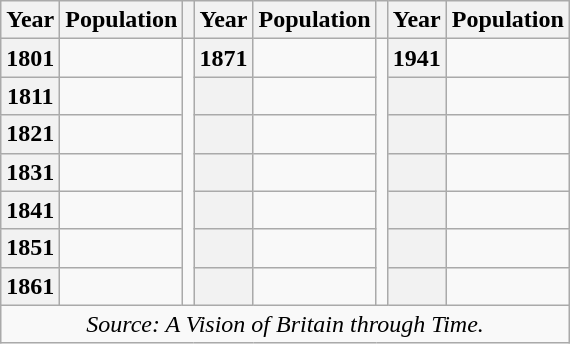<table class="wikitable floatright">
<tr>
<th>Year</th>
<th>Population</th>
<th></th>
<th>Year</th>
<th>Population</th>
<th></th>
<th>Year</th>
<th>Population</th>
</tr>
<tr>
<th>1801</th>
<td></td>
<td rowspan="7"></td>
<th>1871</th>
<td></td>
<td rowspan="7"></td>
<th>1941</th>
<td></td>
</tr>
<tr>
<th>1811</th>
<td></td>
<th></th>
<td></td>
<th></th>
<td></td>
</tr>
<tr>
<th>1821</th>
<td></td>
<th></th>
<td></td>
<th></th>
<td></td>
</tr>
<tr>
<th>1831</th>
<td></td>
<th></th>
<td></td>
<th></th>
<td></td>
</tr>
<tr>
<th>1841</th>
<td></td>
<th></th>
<td></td>
<th></th>
<td></td>
</tr>
<tr>
<th>1851</th>
<td></td>
<th></th>
<td></td>
<th></th>
<td></td>
</tr>
<tr>
<th>1861</th>
<td></td>
<th></th>
<td></td>
<th></th>
<td></td>
</tr>
<tr>
<td colspan="8" style="text-align:center;font-size:100%;"><em>Source: A Vision of Britain through Time.</em></td>
</tr>
</table>
